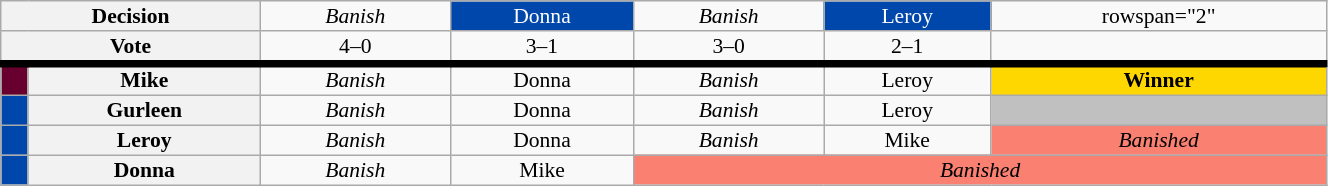<table class="wikitable" style="text-align:center; width:70%; font-size:90%; line-height:13px">
<tr>
<th colspan="2">Decision</th>
<td><em>Banish</em></td>
<td bgcolor="#0047AB" style="color:#FFFFFF;">Donna</td>
<td><em>Banish</em></td>
<td bgcolor="#0047AB" style="color:#FFFFFF;">Leroy</td>
<td>rowspan="2" </td>
</tr>
<tr>
<th colspan="2">Vote</th>
<td>4–0</td>
<td>3–1</td>
<td>3–0</td>
<td>2–1</td>
</tr>
<tr style="border-top:5px solid; height:0px">
<td bgcolor="67002F"></td>
<th>Mike</th>
<td><em>Banish</em></td>
<td>Donna</td>
<td><em>Banish</em></td>
<td>Leroy</td>
<td bgcolor="gold"><strong>Winner</strong></td>
</tr>
<tr>
<td bgcolor="0047AB"></td>
<th>Gurleen</th>
<td><em>Banish</em></td>
<td>Donna</td>
<td><em>Banish</em></td>
<td>Leroy</td>
<td bgcolor="silver"></td>
</tr>
<tr>
<td bgcolor="0047AB"></td>
<th>Leroy</th>
<td><em>Banish</em></td>
<td>Donna</td>
<td><em>Banish</em></td>
<td>Mike</td>
<td align="center" style="background:salmon"><em>Banished</em></td>
</tr>
<tr>
<td bgcolor="0047AB"></td>
<th>Donna</th>
<td><em>Banish</em></td>
<td>Mike</td>
<td colspan="3" align="center" style="background:salmon"><em>Banished</em></td>
</tr>
</table>
